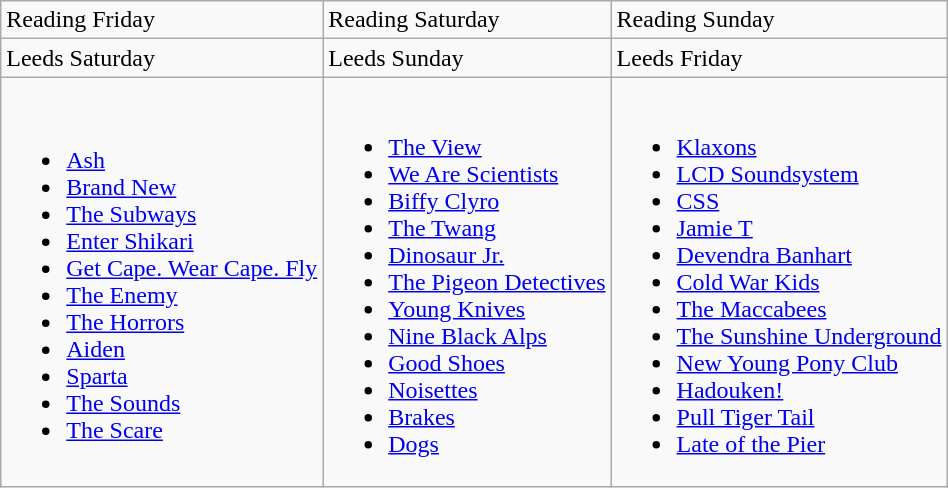<table class="wikitable">
<tr>
<td>Reading Friday</td>
<td>Reading Saturday</td>
<td>Reading Sunday</td>
</tr>
<tr>
<td>Leeds Saturday</td>
<td>Leeds Sunday</td>
<td>Leeds Friday</td>
</tr>
<tr>
<td><br><ul><li><a href='#'>Ash</a></li><li><a href='#'>Brand New</a></li><li><a href='#'>The Subways</a></li><li><a href='#'>Enter Shikari</a></li><li><a href='#'>Get Cape. Wear Cape. Fly</a></li><li><a href='#'>The Enemy</a></li><li><a href='#'>The Horrors</a></li><li><a href='#'>Aiden</a></li><li><a href='#'>Sparta</a></li><li><a href='#'>The Sounds</a></li><li><a href='#'>The Scare</a></li></ul></td>
<td><br><ul><li><a href='#'>The View</a></li><li><a href='#'>We Are Scientists</a></li><li><a href='#'>Biffy Clyro</a></li><li><a href='#'>The Twang</a></li><li><a href='#'>Dinosaur Jr.</a></li><li><a href='#'>The Pigeon Detectives</a></li><li><a href='#'>Young Knives</a></li><li><a href='#'>Nine Black Alps</a></li><li><a href='#'>Good Shoes</a></li><li><a href='#'>Noisettes</a></li><li><a href='#'>Brakes</a></li><li><a href='#'>Dogs</a></li></ul></td>
<td><br><ul><li><a href='#'>Klaxons</a></li><li><a href='#'>LCD Soundsystem</a></li><li><a href='#'>CSS</a></li><li><a href='#'>Jamie T</a></li><li><a href='#'>Devendra Banhart</a></li><li><a href='#'>Cold War Kids</a></li><li><a href='#'>The Maccabees</a></li><li><a href='#'>The Sunshine Underground</a></li><li><a href='#'>New Young Pony Club</a></li><li><a href='#'>Hadouken!</a></li><li><a href='#'>Pull Tiger Tail</a></li><li><a href='#'>Late of the Pier</a></li></ul></td>
</tr>
</table>
